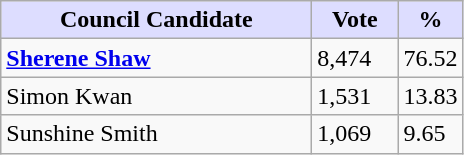<table class="wikitable sortable">
<tr>
<th style="background:#ddf; width:200px;">Council Candidate</th>
<th style="background:#ddf; width:50px;">Vote</th>
<th style="background:#ddf; width:30px;">%</th>
</tr>
<tr>
<td><strong><a href='#'>Sherene Shaw</a></strong></td>
<td>8,474</td>
<td>76.52</td>
</tr>
<tr>
<td>Simon Kwan</td>
<td>1,531</td>
<td>13.83</td>
</tr>
<tr>
<td>Sunshine Smith</td>
<td>1,069</td>
<td>9.65</td>
</tr>
</table>
